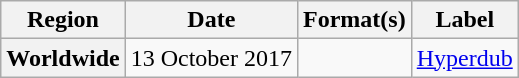<table class="wikitable plainrowheaders">
<tr>
<th scope="col">Region</th>
<th scope="col">Date</th>
<th scope="col">Format(s)</th>
<th scope="col">Label</th>
</tr>
<tr>
<th scope="row">Worldwide</th>
<td>13 October 2017</td>
<td></td>
<td><a href='#'>Hyperdub</a></td>
</tr>
</table>
